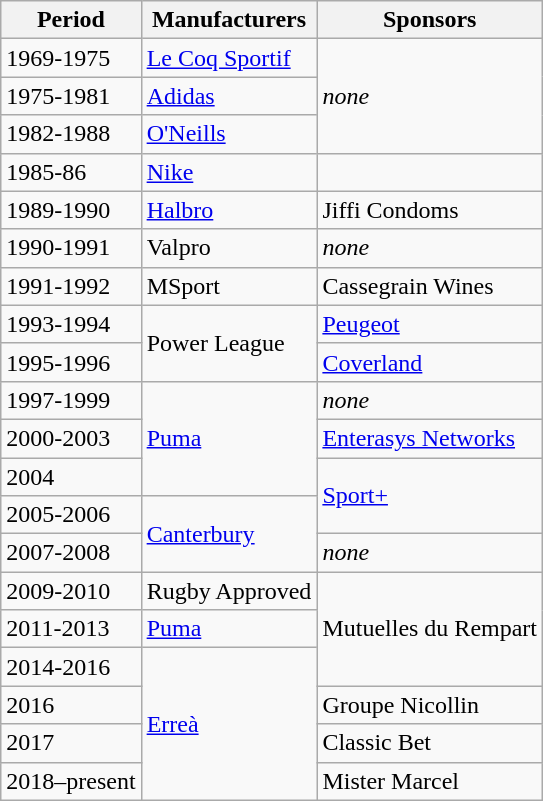<table class=wikitable>
<tr>
<th>Period</th>
<th>Manufacturers</th>
<th>Sponsors</th>
</tr>
<tr>
<td>1969-1975</td>
<td><a href='#'>Le Coq Sportif</a></td>
<td rowspan=3><em>none</em></td>
</tr>
<tr>
<td>1975-1981</td>
<td><a href='#'>Adidas</a></td>
</tr>
<tr>
<td>1982-1988</td>
<td><a href='#'>O'Neills</a></td>
</tr>
<tr>
<td>1985-86</td>
<td><a href='#'>Nike</a></td>
</tr>
<tr>
<td>1989-1990</td>
<td><a href='#'>Halbro</a></td>
<td>Jiffi Condoms</td>
</tr>
<tr>
<td>1990-1991</td>
<td>Valpro</td>
<td><em>none</em></td>
</tr>
<tr>
<td>1991-1992</td>
<td>MSport</td>
<td>Cassegrain Wines</td>
</tr>
<tr>
<td>1993-1994</td>
<td rowspan=2>Power League</td>
<td><a href='#'>Peugeot</a></td>
</tr>
<tr>
<td>1995-1996</td>
<td><a href='#'>Coverland</a></td>
</tr>
<tr>
<td>1997-1999</td>
<td rowspan=3><a href='#'>Puma</a></td>
<td><em>none</em></td>
</tr>
<tr>
<td>2000-2003</td>
<td><a href='#'>Enterasys Networks</a></td>
</tr>
<tr>
<td>2004</td>
<td rowspan=2><a href='#'>Sport+</a></td>
</tr>
<tr>
<td>2005-2006</td>
<td rowspan=2><a href='#'>Canterbury</a></td>
</tr>
<tr>
<td>2007-2008</td>
<td><em>none</em></td>
</tr>
<tr>
<td>2009-2010</td>
<td>Rugby Approved</td>
<td rowspan=3>Mutuelles du Rempart</td>
</tr>
<tr>
<td>2011-2013</td>
<td><a href='#'>Puma</a></td>
</tr>
<tr>
<td>2014-2016</td>
<td rowspan=4><a href='#'>Erreà</a></td>
</tr>
<tr>
<td>2016</td>
<td>Groupe Nicollin</td>
</tr>
<tr>
<td>2017</td>
<td>Classic Bet</td>
</tr>
<tr>
<td>2018–present</td>
<td>Mister Marcel</td>
</tr>
</table>
